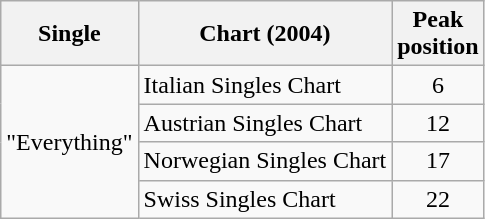<table class="wikitable">
<tr>
<th align="left">Single</th>
<th align="left">Chart (2004)</th>
<th align="center">Peak<br>position</th>
</tr>
<tr>
<td align="left" rowspan="4">"Everything"</td>
<td align="left">Italian Singles Chart</td>
<td align="center">6</td>
</tr>
<tr>
<td align="left">Austrian Singles Chart</td>
<td align="center">12</td>
</tr>
<tr>
<td align="left">Norwegian Singles Chart</td>
<td align="center">17</td>
</tr>
<tr>
<td align="left">Swiss Singles Chart</td>
<td align="center">22</td>
</tr>
</table>
